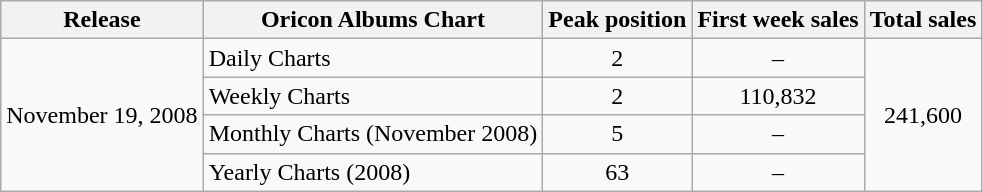<table class="wikitable">
<tr>
<th>Release</th>
<th>Oricon Albums Chart</th>
<th>Peak position</th>
<th>First week sales</th>
<th>Total sales</th>
</tr>
<tr>
<td rowspan="4">November 19, 2008</td>
<td>Daily Charts</td>
<td align="center">2</td>
<td align="center">–</td>
<td rowspan="4" align="center">241,600</td>
</tr>
<tr>
<td>Weekly Charts</td>
<td align="center">2</td>
<td align="center">110,832</td>
</tr>
<tr>
<td>Monthly Charts (November 2008)</td>
<td align="center">5</td>
<td align="center">–</td>
</tr>
<tr>
<td>Yearly Charts (2008)</td>
<td align="center">63</td>
<td align="center">–</td>
</tr>
</table>
